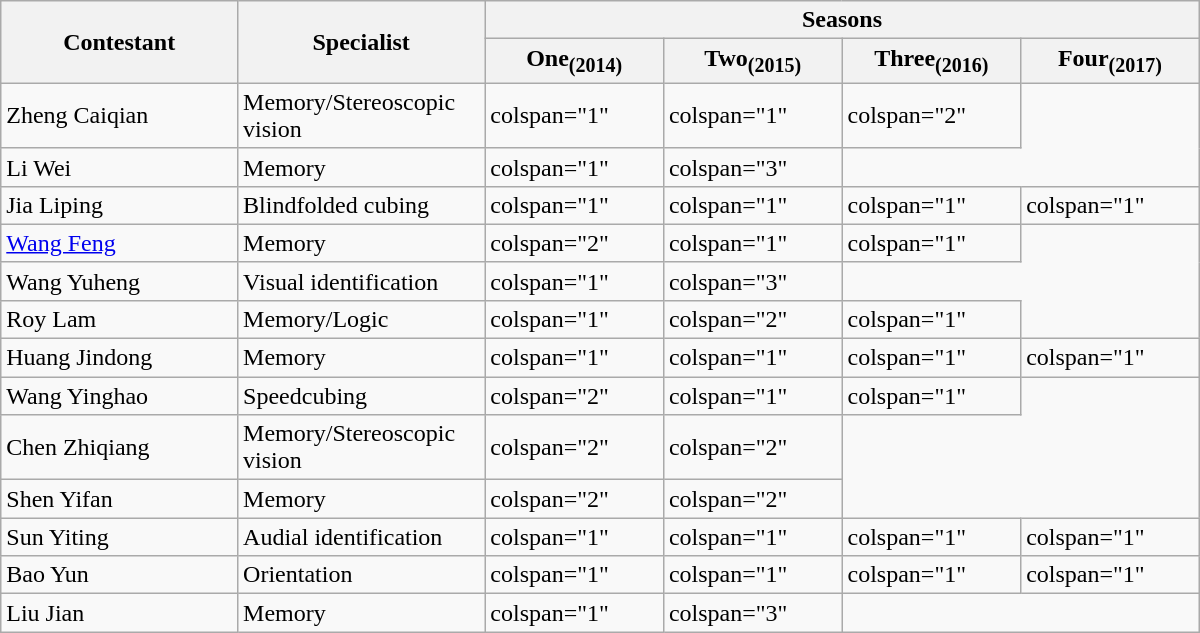<table class="wikitable" style="margin:0.5em auto; width:800px;">
<tr>
<th rowspan="2" width="135">Contestant</th>
<th rowspan="2" width="140">Specialist</th>
<th colspan=4 style=text-align:center;>Seasons</th>
</tr>
<tr>
<th ! width="100">One<sub>(2014)</sub></th>
<th width="100">Two<sub>(2015)</sub></th>
<th width="100">Three<sub>(2016)</sub></th>
<th width="100">Four<sub>(2017)</sub></th>
</tr>
<tr>
<td>Zheng Caiqian</td>
<td>Memory/Stereoscopic vision</td>
<td>colspan="1" </td>
<td>colspan="1" </td>
<td>colspan="2" </td>
</tr>
<tr>
<td>Li Wei</td>
<td>Memory</td>
<td>colspan="1" </td>
<td>colspan="3" </td>
</tr>
<tr>
<td>Jia Liping</td>
<td>Blindfolded cubing</td>
<td>colspan="1" </td>
<td>colspan="1" </td>
<td>colspan="1" </td>
<td>colspan="1" </td>
</tr>
<tr>
<td><a href='#'>Wang Feng</a></td>
<td>Memory</td>
<td>colspan="2" </td>
<td>colspan="1" </td>
<td>colspan="1" </td>
</tr>
<tr>
<td>Wang Yuheng</td>
<td>Visual identification</td>
<td>colspan="1" </td>
<td>colspan="3" </td>
</tr>
<tr>
<td>Roy Lam</td>
<td>Memory/Logic</td>
<td>colspan="1" </td>
<td>colspan="2" </td>
<td>colspan="1" </td>
</tr>
<tr>
<td>Huang Jindong</td>
<td>Memory</td>
<td>colspan="1" </td>
<td>colspan="1" </td>
<td>colspan="1" </td>
<td>colspan="1" </td>
</tr>
<tr>
<td>Wang Yinghao</td>
<td>Speedcubing</td>
<td>colspan="2" </td>
<td>colspan="1" </td>
<td>colspan="1" </td>
</tr>
<tr>
<td>Chen Zhiqiang</td>
<td>Memory/Stereoscopic vision</td>
<td>colspan="2" </td>
<td>colspan="2" </td>
</tr>
<tr>
<td>Shen Yifan</td>
<td>Memory</td>
<td>colspan="2" </td>
<td>colspan="2" </td>
</tr>
<tr>
<td>Sun Yiting</td>
<td>Audial identification</td>
<td>colspan="1" </td>
<td>colspan="1" </td>
<td>colspan="1" </td>
<td>colspan="1" </td>
</tr>
<tr>
<td>Bao Yun</td>
<td>Orientation</td>
<td>colspan="1" </td>
<td>colspan="1" </td>
<td>colspan="1" </td>
<td>colspan="1" </td>
</tr>
<tr>
<td>Liu Jian</td>
<td>Memory</td>
<td>colspan="1" </td>
<td>colspan="3" </td>
</tr>
</table>
